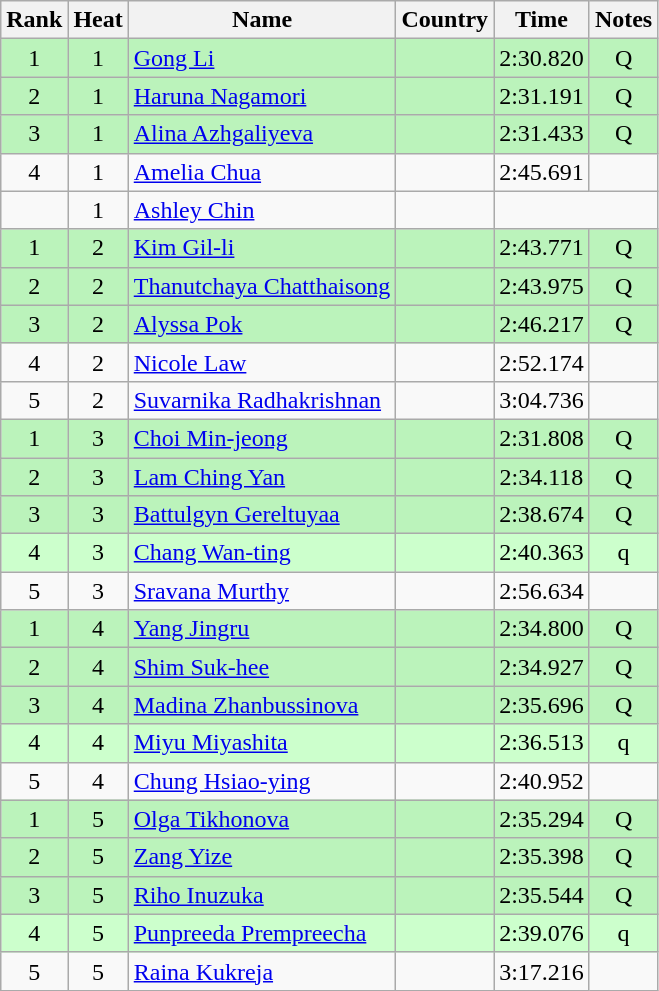<table class="wikitable sortable" style="text-align:center">
<tr>
<th>Rank</th>
<th>Heat</th>
<th>Name</th>
<th>Country</th>
<th>Time</th>
<th>Notes</th>
</tr>
<tr bgcolor=bbf3bb>
<td>1</td>
<td>1</td>
<td align=left><a href='#'>Gong Li</a></td>
<td align=left></td>
<td>2:30.820</td>
<td>Q</td>
</tr>
<tr bgcolor=bbf3bb>
<td>2</td>
<td>1</td>
<td align=left><a href='#'>Haruna Nagamori</a></td>
<td align=left></td>
<td>2:31.191</td>
<td>Q</td>
</tr>
<tr bgcolor=bbf3bb>
<td>3</td>
<td>1</td>
<td align=left><a href='#'>Alina Azhgaliyeva</a></td>
<td align=left></td>
<td>2:31.433</td>
<td>Q</td>
</tr>
<tr>
<td>4</td>
<td>1</td>
<td align=left><a href='#'>Amelia Chua</a></td>
<td align=left></td>
<td>2:45.691</td>
<td></td>
</tr>
<tr>
<td></td>
<td>1</td>
<td align=left><a href='#'>Ashley Chin</a></td>
<td align=left></td>
<td colspan=2></td>
</tr>
<tr bgcolor=bbf3bb>
<td>1</td>
<td>2</td>
<td align=left><a href='#'>Kim Gil-li</a></td>
<td align=left></td>
<td>2:43.771</td>
<td>Q</td>
</tr>
<tr bgcolor=bbf3bb>
<td>2</td>
<td>2</td>
<td align=left><a href='#'>Thanutchaya Chatthaisong</a></td>
<td align=left></td>
<td>2:43.975</td>
<td>Q</td>
</tr>
<tr bgcolor=bbf3bb>
<td>3</td>
<td>2</td>
<td align=left><a href='#'>Alyssa Pok</a></td>
<td align=left></td>
<td>2:46.217</td>
<td>Q</td>
</tr>
<tr>
<td>4</td>
<td>2</td>
<td align=left><a href='#'>Nicole Law</a></td>
<td align=left></td>
<td>2:52.174</td>
<td></td>
</tr>
<tr>
<td>5</td>
<td>2</td>
<td align=left><a href='#'>Suvarnika Radhakrishnan</a></td>
<td align=left></td>
<td>3:04.736</td>
<td></td>
</tr>
<tr bgcolor=bbf3bb>
<td>1</td>
<td>3</td>
<td align=left><a href='#'>Choi Min-jeong</a></td>
<td align=left></td>
<td>2:31.808</td>
<td>Q</td>
</tr>
<tr bgcolor=bbf3bb>
<td>2</td>
<td>3</td>
<td align=left><a href='#'>Lam Ching Yan</a></td>
<td align=left></td>
<td>2:34.118</td>
<td>Q</td>
</tr>
<tr bgcolor=bbf3bb>
<td>3</td>
<td>3</td>
<td align=left><a href='#'>Battulgyn Gereltuyaa</a></td>
<td align=left></td>
<td>2:38.674</td>
<td>Q</td>
</tr>
<tr bgcolor=ccffcc>
<td>4</td>
<td>3</td>
<td align=left><a href='#'>Chang Wan-ting</a></td>
<td align=left></td>
<td>2:40.363</td>
<td>q</td>
</tr>
<tr>
<td>5</td>
<td>3</td>
<td align=left><a href='#'>Sravana Murthy</a></td>
<td align=left></td>
<td>2:56.634</td>
<td></td>
</tr>
<tr bgcolor=bbf3bb>
<td>1</td>
<td>4</td>
<td align=left><a href='#'>Yang Jingru</a></td>
<td align=left></td>
<td>2:34.800</td>
<td>Q</td>
</tr>
<tr bgcolor=bbf3bb>
<td>2</td>
<td>4</td>
<td align=left><a href='#'>Shim Suk-hee</a></td>
<td align=left></td>
<td>2:34.927</td>
<td>Q</td>
</tr>
<tr bgcolor=bbf3bb>
<td>3</td>
<td>4</td>
<td align=left><a href='#'>Madina Zhanbussinova</a></td>
<td align=left></td>
<td>2:35.696</td>
<td>Q</td>
</tr>
<tr bgcolor=ccffcc>
<td>4</td>
<td>4</td>
<td align=left><a href='#'>Miyu Miyashita</a></td>
<td align=left></td>
<td>2:36.513</td>
<td>q</td>
</tr>
<tr>
<td>5</td>
<td>4</td>
<td align=left><a href='#'>Chung Hsiao-ying</a></td>
<td align=left></td>
<td>2:40.952</td>
<td></td>
</tr>
<tr bgcolor=bbf3bb>
<td>1</td>
<td>5</td>
<td align=left><a href='#'>Olga Tikhonova</a></td>
<td align=left></td>
<td>2:35.294</td>
<td>Q</td>
</tr>
<tr bgcolor=bbf3bb>
<td>2</td>
<td>5</td>
<td align=left><a href='#'>Zang Yize</a></td>
<td align=left></td>
<td>2:35.398</td>
<td>Q</td>
</tr>
<tr bgcolor=bbf3bb>
<td>3</td>
<td>5</td>
<td align=left><a href='#'>Riho Inuzuka</a></td>
<td align=left></td>
<td>2:35.544</td>
<td>Q</td>
</tr>
<tr bgcolor=ccffcc>
<td>4</td>
<td>5</td>
<td align=left><a href='#'>Punpreeda Prempreecha</a></td>
<td align=left></td>
<td>2:39.076</td>
<td>q</td>
</tr>
<tr>
<td>5</td>
<td>5</td>
<td align=left><a href='#'>Raina Kukreja</a></td>
<td align=left></td>
<td>3:17.216</td>
<td></td>
</tr>
</table>
